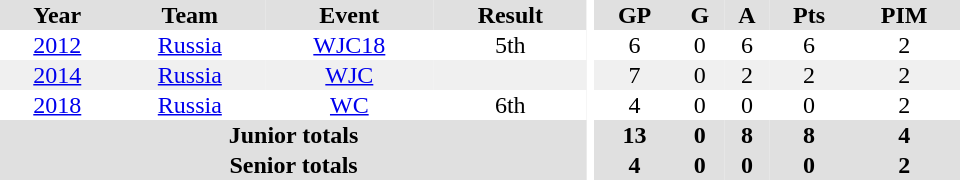<table border="0" cellpadding="1" cellspacing="0" ID="Table3" style="text-align:center; width:40em">
<tr ALIGN="center" bgcolor="#e0e0e0">
<th>Year</th>
<th>Team</th>
<th>Event</th>
<th>Result</th>
<th rowspan="99" bgcolor="#ffffff"></th>
<th>GP</th>
<th>G</th>
<th>A</th>
<th>Pts</th>
<th>PIM</th>
</tr>
<tr>
<td><a href='#'>2012</a></td>
<td><a href='#'>Russia</a></td>
<td><a href='#'>WJC18</a></td>
<td>5th</td>
<td>6</td>
<td>0</td>
<td>6</td>
<td>6</td>
<td>2</td>
</tr>
<tr bgcolor="#f0f0f0">
<td><a href='#'>2014</a></td>
<td><a href='#'>Russia</a></td>
<td><a href='#'>WJC</a></td>
<td></td>
<td>7</td>
<td>0</td>
<td>2</td>
<td>2</td>
<td>2</td>
</tr>
<tr>
<td><a href='#'>2018</a></td>
<td><a href='#'>Russia</a></td>
<td><a href='#'>WC</a></td>
<td>6th</td>
<td>4</td>
<td>0</td>
<td>0</td>
<td>0</td>
<td>2</td>
</tr>
<tr bgcolor="#e0e0e0">
<th colspan="4">Junior totals</th>
<th>13</th>
<th>0</th>
<th>8</th>
<th>8</th>
<th>4</th>
</tr>
<tr bgcolor="#e0e0e0">
<th colspan="4">Senior totals</th>
<th>4</th>
<th>0</th>
<th>0</th>
<th>0</th>
<th>2</th>
</tr>
</table>
